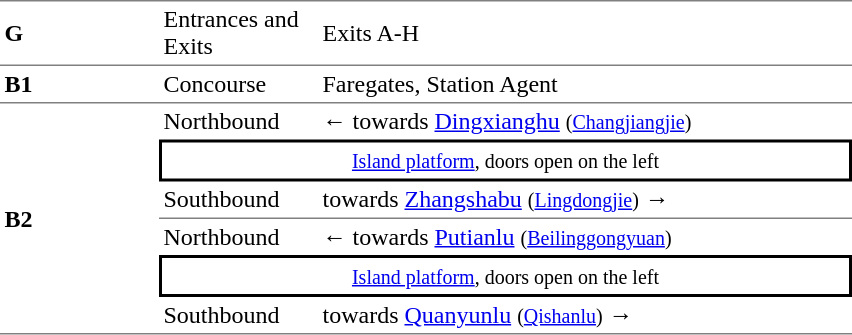<table cellspacing=0 cellpadding=3>
<tr>
<td style="border-top:solid 1px gray;border-bottom:solid 1px gray;" width=100><strong>G</strong></td>
<td style="border-top:solid 1px gray;border-bottom:solid 1px gray;" width=100>Entrances and Exits</td>
<td style="border-top:solid 1px gray;border-bottom:solid 1px gray;" width=350>Exits A-H</td>
</tr>
<tr>
<td style="border-bottom:solid 1px gray;"><strong>B1</strong></td>
<td style="border-bottom:solid 1px gray;">Concourse</td>
<td style="border-bottom:solid 1px gray;">Faregates, Station Agent</td>
</tr>
<tr>
<td style="border-bottom:solid 1px gray;" rowspan=6><strong>B2</strong></td>
<td>Northbound</td>
<td>←  towards <a href='#'>Dingxianghu</a> <small>(<a href='#'>Changjiangjie</a>)</small></td>
</tr>
<tr>
<td style="border-right:solid 2px black;border-left:solid 2px black;border-top:solid 2px black;border-bottom:solid 2px black;text-align:center;" colspan=2><small><a href='#'>Island platform</a>, doors open on the left</small></td>
</tr>
<tr>
<td style="border-bottom:solid 1px gray;">Southbound</td>
<td style="border-bottom:solid 1px gray;">  towards <a href='#'>Zhangshabu</a> <small>(<a href='#'>Lingdongjie</a>)</small> →</td>
</tr>
<tr>
<td>Northbound</td>
<td>←  towards <a href='#'>Putianlu</a> <small>(<a href='#'>Beilinggongyuan</a>)</small></td>
</tr>
<tr>
<td style="border-right:solid 2px black;border-left:solid 2px black;border-top:solid 2px black;border-bottom:solid 2px black;text-align:center;" colspan=2><small><a href='#'>Island platform</a>, doors open on the left</small></td>
</tr>
<tr>
<td style="border-bottom:solid 1px gray;">Southbound</td>
<td style="border-bottom:solid 1px gray;">  towards <a href='#'>Quanyunlu</a> <small>(<a href='#'>Qishanlu</a>)</small> →</td>
</tr>
</table>
